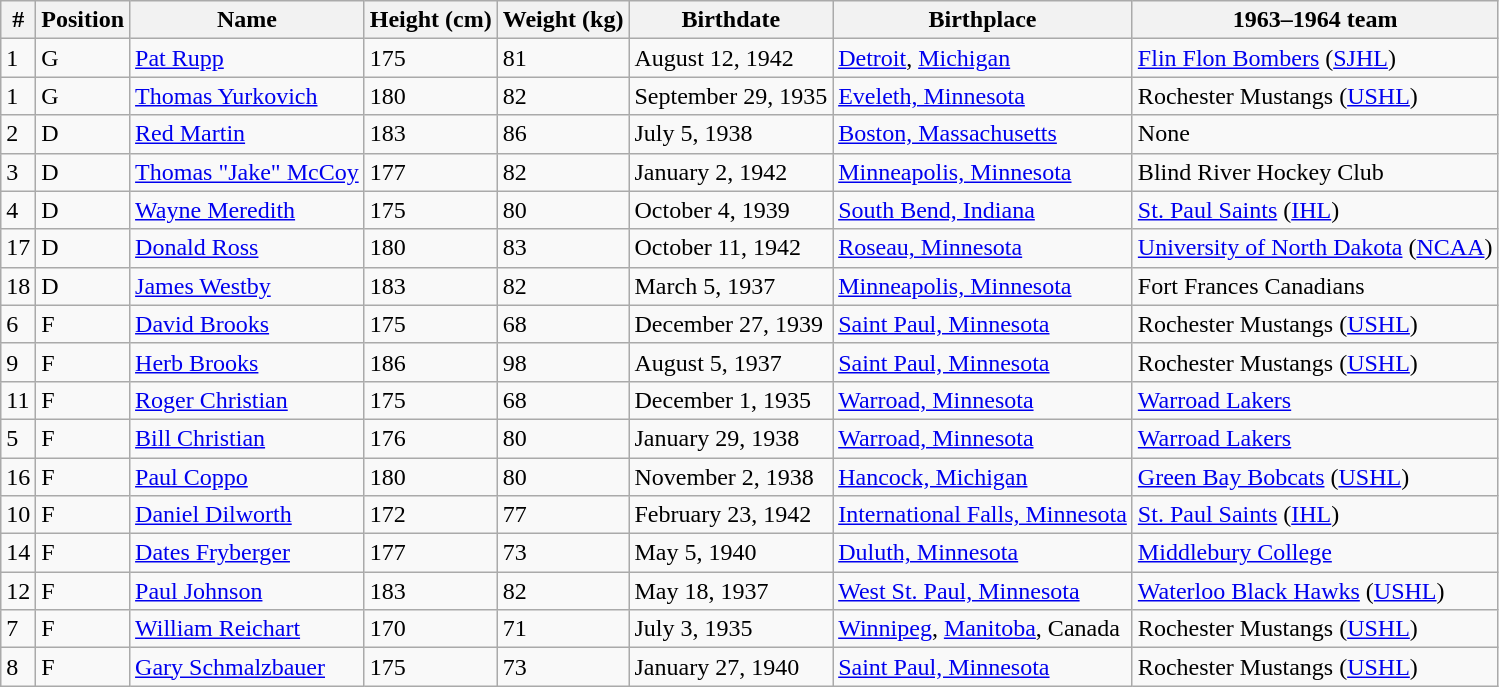<table class="wikitable sortable">
<tr>
<th>#</th>
<th>Position</th>
<th>Name</th>
<th>Height (cm)</th>
<th>Weight (kg)</th>
<th>Birthdate</th>
<th>Birthplace</th>
<th>1963–1964 team</th>
</tr>
<tr>
<td>1</td>
<td>G</td>
<td><a href='#'>Pat Rupp</a></td>
<td>175</td>
<td>81</td>
<td>August 12, 1942</td>
<td><a href='#'>Detroit</a>, <a href='#'>Michigan</a></td>
<td><a href='#'>Flin Flon Bombers</a> (<a href='#'>SJHL</a>)</td>
</tr>
<tr>
<td>1</td>
<td>G</td>
<td><a href='#'>Thomas Yurkovich</a></td>
<td>180</td>
<td>82</td>
<td>September 29, 1935</td>
<td><a href='#'>Eveleth, Minnesota</a></td>
<td>Rochester Mustangs  (<a href='#'>USHL</a>)</td>
</tr>
<tr>
<td>2</td>
<td>D</td>
<td><a href='#'>Red Martin</a></td>
<td>183</td>
<td>86</td>
<td>July 5, 1938</td>
<td><a href='#'>Boston, Massachusetts</a></td>
<td>None</td>
</tr>
<tr>
<td>3</td>
<td>D</td>
<td><a href='#'>Thomas "Jake" McCoy</a></td>
<td>177</td>
<td>82</td>
<td>January 2, 1942</td>
<td><a href='#'>Minneapolis, Minnesota</a></td>
<td>Blind River Hockey Club</td>
</tr>
<tr>
<td>4</td>
<td>D</td>
<td><a href='#'>Wayne Meredith</a></td>
<td>175</td>
<td>80</td>
<td>October 4, 1939</td>
<td><a href='#'>South Bend, Indiana</a></td>
<td><a href='#'>St. Paul Saints</a> (<a href='#'>IHL</a>)</td>
</tr>
<tr>
<td>17</td>
<td>D</td>
<td><a href='#'>Donald Ross</a></td>
<td>180</td>
<td>83</td>
<td>October 11, 1942</td>
<td><a href='#'>Roseau, Minnesota</a></td>
<td><a href='#'>University of North Dakota</a> (<a href='#'>NCAA</a>)</td>
</tr>
<tr>
<td>18</td>
<td>D</td>
<td><a href='#'>James Westby</a></td>
<td>183</td>
<td>82</td>
<td>March 5, 1937</td>
<td><a href='#'>Minneapolis, Minnesota</a></td>
<td>Fort Frances Canadians</td>
</tr>
<tr>
<td>6</td>
<td>F</td>
<td><a href='#'>David Brooks</a></td>
<td>175</td>
<td>68</td>
<td>December 27, 1939</td>
<td><a href='#'>Saint Paul, Minnesota</a></td>
<td>Rochester Mustangs  (<a href='#'>USHL</a>)</td>
</tr>
<tr>
<td>9</td>
<td>F</td>
<td><a href='#'>Herb Brooks</a></td>
<td>186</td>
<td>98</td>
<td>August 5, 1937</td>
<td><a href='#'>Saint Paul, Minnesota</a></td>
<td>Rochester Mustangs  (<a href='#'>USHL</a>)</td>
</tr>
<tr>
<td>11</td>
<td>F</td>
<td><a href='#'>Roger Christian</a></td>
<td>175</td>
<td>68</td>
<td>December 1, 1935</td>
<td><a href='#'>Warroad, Minnesota</a></td>
<td><a href='#'>Warroad Lakers</a></td>
</tr>
<tr>
<td>5</td>
<td>F</td>
<td><a href='#'>Bill Christian</a></td>
<td>176</td>
<td>80</td>
<td>January 29, 1938</td>
<td><a href='#'>Warroad, Minnesota</a></td>
<td><a href='#'>Warroad Lakers</a></td>
</tr>
<tr>
<td>16</td>
<td>F</td>
<td><a href='#'>Paul Coppo</a></td>
<td>180</td>
<td>80</td>
<td>November 2, 1938</td>
<td><a href='#'>Hancock, Michigan</a></td>
<td><a href='#'>Green Bay Bobcats</a>  (<a href='#'>USHL</a>)</td>
</tr>
<tr>
<td>10</td>
<td>F</td>
<td><a href='#'>Daniel Dilworth</a></td>
<td>172</td>
<td>77</td>
<td>February 23, 1942</td>
<td><a href='#'>International Falls, Minnesota</a></td>
<td><a href='#'>St. Paul Saints</a> (<a href='#'>IHL</a>)</td>
</tr>
<tr>
<td>14</td>
<td>F</td>
<td><a href='#'>Dates Fryberger</a></td>
<td>177</td>
<td>73</td>
<td>May 5, 1940</td>
<td><a href='#'>Duluth, Minnesota</a></td>
<td><a href='#'>Middlebury College</a></td>
</tr>
<tr>
<td>12</td>
<td>F</td>
<td><a href='#'>Paul Johnson</a></td>
<td>183</td>
<td>82</td>
<td>May 18, 1937</td>
<td><a href='#'>West St. Paul, Minnesota</a></td>
<td><a href='#'>Waterloo Black Hawks</a> (<a href='#'>USHL</a>)</td>
</tr>
<tr>
<td>7</td>
<td>F</td>
<td><a href='#'>William Reichart</a></td>
<td>170</td>
<td>71</td>
<td>July 3, 1935</td>
<td><a href='#'>Winnipeg</a>, <a href='#'>Manitoba</a>, Canada</td>
<td>Rochester Mustangs  (<a href='#'>USHL</a>)</td>
</tr>
<tr>
<td>8</td>
<td>F</td>
<td><a href='#'>Gary Schmalzbauer</a></td>
<td>175</td>
<td>73</td>
<td>January 27, 1940</td>
<td><a href='#'>Saint Paul, Minnesota</a></td>
<td>Rochester Mustangs  (<a href='#'>USHL</a>)</td>
</tr>
</table>
